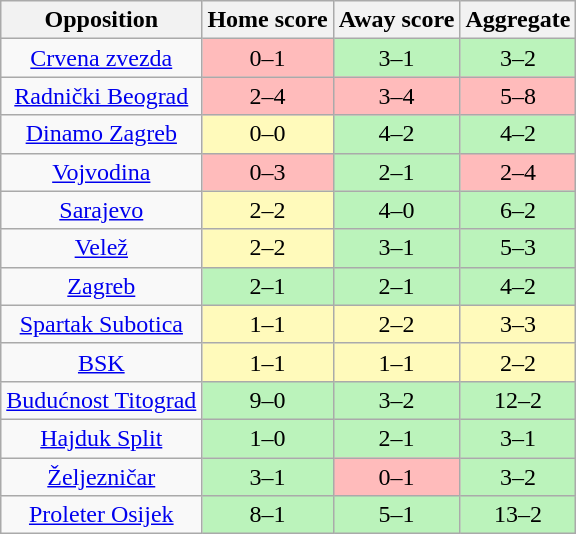<table class="wikitable" style="text-align: center;">
<tr>
<th>Opposition</th>
<th>Home score</th>
<th>Away score</th>
<th>Aggregate</th>
</tr>
<tr>
<td><a href='#'>Crvena zvezda</a></td>
<td style="background:#fbb;">0–1</td>
<td style="background:#bbf3bb;">3–1</td>
<td style="background:#bbf3bb;">3–2</td>
</tr>
<tr>
<td><a href='#'>Radnički Beograd</a></td>
<td style="background:#fbb;">2–4</td>
<td style="background:#fbb;">3–4</td>
<td style="background:#fbb;">5–8</td>
</tr>
<tr>
<td><a href='#'>Dinamo Zagreb</a></td>
<td style="background:#fffabb;">0–0</td>
<td style="background:#bbf3bb;">4–2</td>
<td style="background:#bbf3bb;">4–2</td>
</tr>
<tr>
<td><a href='#'>Vojvodina</a></td>
<td style="background:#fbb;">0–3</td>
<td style="background:#bbf3bb;">2–1</td>
<td style="background:#fbb;">2–4</td>
</tr>
<tr>
<td><a href='#'>Sarajevo</a></td>
<td style="background:#fffabb;">2–2</td>
<td style="background:#bbf3bb;">4–0</td>
<td style="background:#bbf3bb;">6–2</td>
</tr>
<tr>
<td><a href='#'>Velež</a></td>
<td style="background:#fffabb;">2–2</td>
<td style="background:#bbf3bb;">3–1</td>
<td style="background:#bbf3bb;">5–3</td>
</tr>
<tr>
<td><a href='#'>Zagreb</a></td>
<td style="background:#bbf3bb;">2–1</td>
<td style="background:#bbf3bb;">2–1</td>
<td style="background:#bbf3bb;">4–2</td>
</tr>
<tr>
<td><a href='#'>Spartak Subotica</a></td>
<td style="background:#fffabb;">1–1</td>
<td style="background:#fffabb;">2–2</td>
<td style="background:#fffabb;">3–3</td>
</tr>
<tr>
<td><a href='#'>BSK</a></td>
<td style="background:#fffabb;">1–1</td>
<td style="background:#fffabb;">1–1</td>
<td style="background:#fffabb;">2–2</td>
</tr>
<tr>
<td><a href='#'>Budućnost Titograd</a></td>
<td style="background:#bbf3bb;">9–0</td>
<td style="background:#bbf3bb;">3–2</td>
<td style="background:#bbf3bb;">12–2</td>
</tr>
<tr>
<td><a href='#'>Hajduk Split</a></td>
<td style="background:#bbf3bb;">1–0</td>
<td style="background:#bbf3bb;">2–1</td>
<td style="background:#bbf3bb;">3–1</td>
</tr>
<tr>
<td><a href='#'>Željezničar</a></td>
<td style="background:#bbf3bb;">3–1</td>
<td style="background:#fbb;">0–1</td>
<td style="background:#bbf3bb;">3–2</td>
</tr>
<tr>
<td><a href='#'>Proleter Osijek</a></td>
<td style="background:#bbf3bb;">8–1</td>
<td style="background:#bbf3bb;">5–1</td>
<td style="background:#bbf3bb;">13–2</td>
</tr>
</table>
